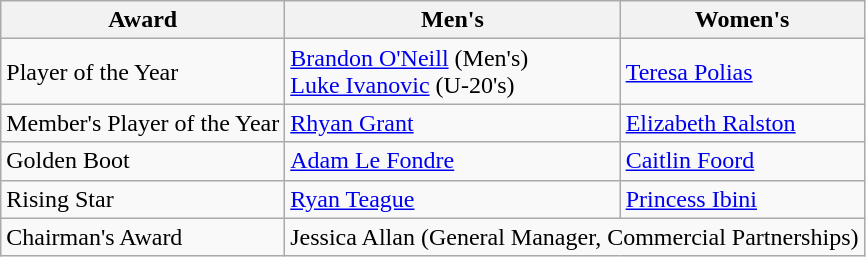<table class="wikitable">
<tr>
<th>Award</th>
<th>Men's</th>
<th>Women's</th>
</tr>
<tr>
<td>Player of the Year</td>
<td><a href='#'>Brandon O'Neill</a> (Men's)<br><a href='#'>Luke Ivanovic</a> (U-20's)</td>
<td><a href='#'>Teresa Polias</a></td>
</tr>
<tr>
<td>Member's Player of the Year</td>
<td><a href='#'>Rhyan Grant</a></td>
<td><a href='#'>Elizabeth Ralston</a></td>
</tr>
<tr>
<td>Golden Boot</td>
<td><a href='#'>Adam Le Fondre</a></td>
<td><a href='#'>Caitlin Foord</a></td>
</tr>
<tr>
<td>Rising Star</td>
<td><a href='#'>Ryan Teague</a></td>
<td><a href='#'>Princess Ibini</a></td>
</tr>
<tr>
<td>Chairman's Award</td>
<td colspan=2>Jessica Allan (General Manager, Commercial Partnerships)</td>
</tr>
</table>
